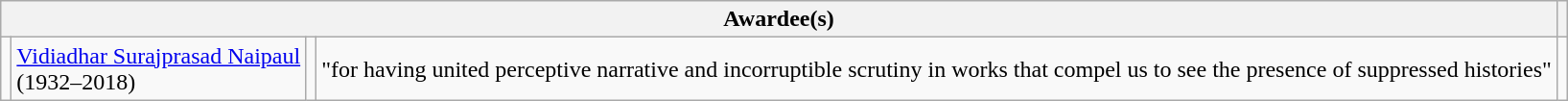<table class="wikitable">
<tr>
<th colspan="4">Awardee(s)</th>
<th></th>
</tr>
<tr>
<td></td>
<td><a href='#'>Vidiadhar Surajprasad Naipaul</a><br>(1932–2018)</td>
<td><br></td>
<td>"for having united perceptive narrative and incorruptible scrutiny in works that compel us to see the presence of suppressed histories"</td>
<td></td>
</tr>
</table>
